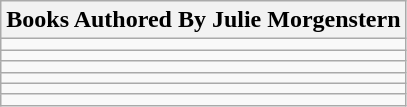<table class="wikitable">
<tr>
<th>Books Authored By Julie Morgenstern</th>
</tr>
<tr>
<td></td>
</tr>
<tr>
<td></td>
</tr>
<tr>
<td></td>
</tr>
<tr>
<td></td>
</tr>
<tr>
<td></td>
</tr>
<tr>
<td></td>
</tr>
</table>
